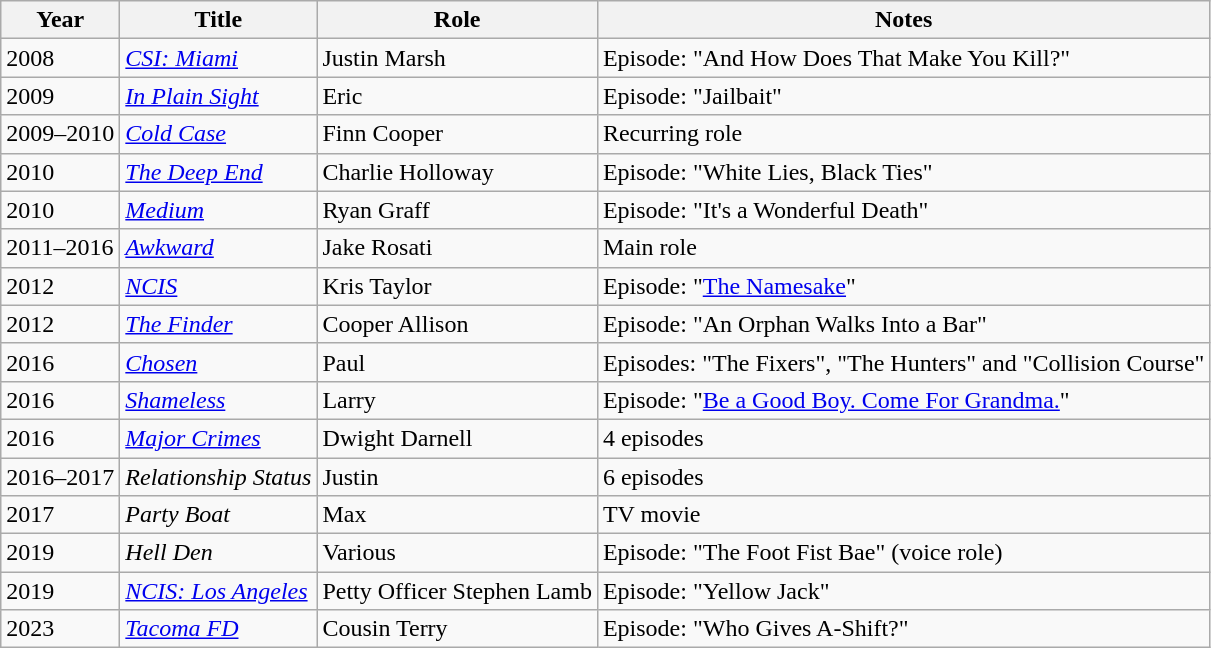<table class="wikitable">
<tr>
<th>Year</th>
<th>Title</th>
<th>Role</th>
<th>Notes</th>
</tr>
<tr>
<td>2008</td>
<td><em><a href='#'>CSI: Miami</a></em></td>
<td>Justin Marsh</td>
<td>Episode: "And How Does That Make You Kill?"</td>
</tr>
<tr>
<td>2009</td>
<td><em><a href='#'>In Plain Sight</a></em></td>
<td>Eric</td>
<td>Episode: "Jailbait"</td>
</tr>
<tr>
<td>2009–2010</td>
<td><em><a href='#'>Cold Case</a></em></td>
<td>Finn Cooper</td>
<td>Recurring role</td>
</tr>
<tr>
<td>2010</td>
<td><em><a href='#'>The Deep End</a></em></td>
<td>Charlie Holloway</td>
<td>Episode: "White Lies, Black Ties"</td>
</tr>
<tr>
<td>2010</td>
<td><em><a href='#'>Medium</a></em></td>
<td>Ryan Graff</td>
<td>Episode: "It's a Wonderful Death"</td>
</tr>
<tr>
<td>2011–2016</td>
<td><em><a href='#'>Awkward</a></em></td>
<td>Jake Rosati</td>
<td>Main role</td>
</tr>
<tr>
<td>2012</td>
<td><em><a href='#'>NCIS</a></em></td>
<td>Kris Taylor</td>
<td>Episode: "<a href='#'>The Namesake</a>"</td>
</tr>
<tr>
<td>2012</td>
<td><em><a href='#'>The Finder</a></em></td>
<td>Cooper Allison</td>
<td>Episode: "An Orphan Walks Into a Bar"</td>
</tr>
<tr>
<td>2016</td>
<td><em><a href='#'>Chosen</a></em></td>
<td>Paul</td>
<td>Episodes: "The Fixers", "The Hunters" and "Collision Course"</td>
</tr>
<tr>
<td>2016</td>
<td><em><a href='#'>Shameless</a></em></td>
<td>Larry</td>
<td>Episode: "<a href='#'>Be a Good Boy. Come For Grandma.</a>"</td>
</tr>
<tr>
<td>2016</td>
<td><em><a href='#'>Major Crimes</a></em></td>
<td>Dwight Darnell</td>
<td>4 episodes</td>
</tr>
<tr>
<td>2016–2017</td>
<td><em>Relationship Status</em></td>
<td>Justin</td>
<td>6 episodes</td>
</tr>
<tr>
<td>2017</td>
<td><em>Party Boat</em></td>
<td>Max</td>
<td>TV movie</td>
</tr>
<tr>
<td>2019</td>
<td><em>Hell Den</em></td>
<td>Various</td>
<td>Episode: "The Foot Fist Bae" (voice role)</td>
</tr>
<tr>
<td>2019</td>
<td><em><a href='#'>NCIS: Los Angeles</a></em></td>
<td>Petty Officer Stephen Lamb</td>
<td>Episode: "Yellow Jack"</td>
</tr>
<tr>
<td>2023</td>
<td><em><a href='#'>Tacoma FD</a></em></td>
<td>Cousin Terry</td>
<td>Episode: "Who Gives A-Shift?"</td>
</tr>
</table>
